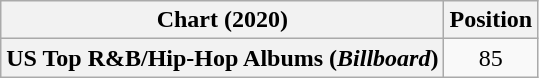<table class="wikitable plainrowheaders" style="text-align:center">
<tr>
<th scope="col">Chart (2020)</th>
<th scope="col">Position</th>
</tr>
<tr>
<th scope="row">US Top R&B/Hip-Hop Albums (<em>Billboard</em>)</th>
<td>85</td>
</tr>
</table>
